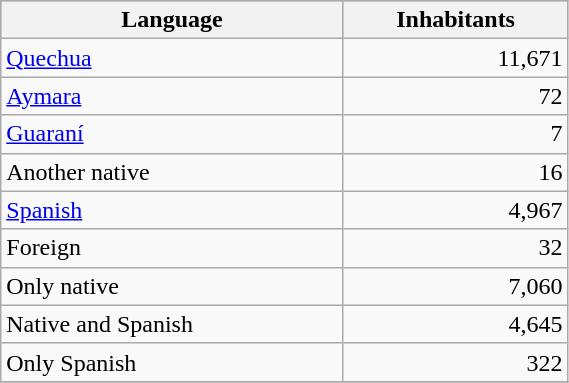<table class="wikitable" border="1" style="width:30%;" border="1">
<tr bgcolor=silver>
<th><strong>Language</strong></th>
<th><strong>Inhabitants</strong></th>
</tr>
<tr>
<td><a href='#'>Quechua</a></td>
<td align="right">11,671</td>
</tr>
<tr>
<td><a href='#'>Aymara</a></td>
<td align="right">72</td>
</tr>
<tr>
<td><a href='#'>Guaraní</a></td>
<td align="right">7</td>
</tr>
<tr>
<td>Another native</td>
<td align="right">16</td>
</tr>
<tr>
<td><a href='#'>Spanish</a></td>
<td align="right">4,967</td>
</tr>
<tr>
<td>Foreign</td>
<td align="right">32</td>
</tr>
<tr>
<td>Only native</td>
<td align="right">7,060</td>
</tr>
<tr>
<td>Native and Spanish</td>
<td align="right">4,645</td>
</tr>
<tr>
<td>Only Spanish</td>
<td align="right">322</td>
</tr>
<tr>
</tr>
</table>
